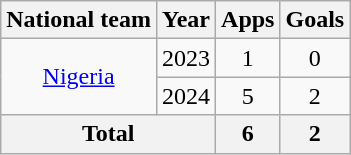<table class="wikitable" style="text-align:center">
<tr>
<th>National team</th>
<th>Year</th>
<th>Apps</th>
<th>Goals</th>
</tr>
<tr>
<td rowspan="2"><a href='#'>Nigeria</a></td>
<td>2023</td>
<td>1</td>
<td>0</td>
</tr>
<tr>
<td>2024</td>
<td>5</td>
<td>2</td>
</tr>
<tr>
<th colspan="2">Total</th>
<th>6</th>
<th>2</th>
</tr>
</table>
